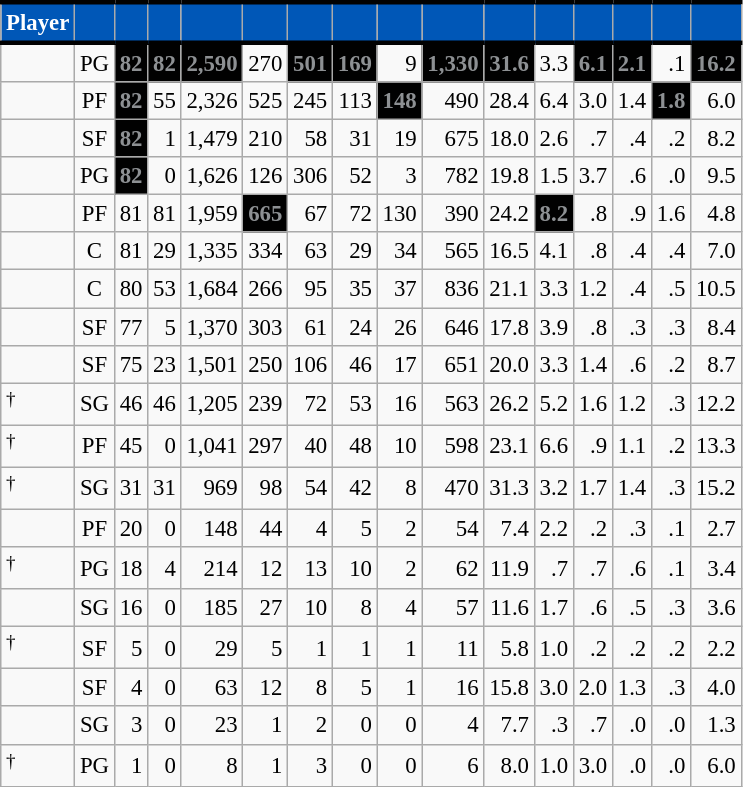<table class="wikitable sortable" style="font-size: 95%; text-align:right;">
<tr>
<th style="background:#0057B7; color:#FFFFFF; border-top:#010101 3px solid; border-bottom:#010101 3px solid;">Player</th>
<th style="background:#0057B7; color:#FFFFFF; border-top:#010101 3px solid; border-bottom:#010101 3px solid;"></th>
<th style="background:#0057B7; color:#FFFFFF; border-top:#010101 3px solid; border-bottom:#010101 3px solid;"></th>
<th style="background:#0057B7; color:#FFFFFF; border-top:#010101 3px solid; border-bottom:#010101 3px solid;"></th>
<th style="background:#0057B7; color:#FFFFFF; border-top:#010101 3px solid; border-bottom:#010101 3px solid;"></th>
<th style="background:#0057B7; color:#FFFFFF; border-top:#010101 3px solid; border-bottom:#010101 3px solid;"></th>
<th style="background:#0057B7; color:#FFFFFF; border-top:#010101 3px solid; border-bottom:#010101 3px solid;"></th>
<th style="background:#0057B7; color:#FFFFFF; border-top:#010101 3px solid; border-bottom:#010101 3px solid;"></th>
<th style="background:#0057B7; color:#FFFFFF; border-top:#010101 3px solid; border-bottom:#010101 3px solid;"></th>
<th style="background:#0057B7; color:#FFFFFF; border-top:#010101 3px solid; border-bottom:#010101 3px solid;"></th>
<th style="background:#0057B7; color:#FFFFFF; border-top:#010101 3px solid; border-bottom:#010101 3px solid;"></th>
<th style="background:#0057B7; color:#FFFFFF; border-top:#010101 3px solid; border-bottom:#010101 3px solid;"></th>
<th style="background:#0057B7; color:#FFFFFF; border-top:#010101 3px solid; border-bottom:#010101 3px solid;"></th>
<th style="background:#0057B7; color:#FFFFFF; border-top:#010101 3px solid; border-bottom:#010101 3px solid;"></th>
<th style="background:#0057B7; color:#FFFFFF; border-top:#010101 3px solid; border-bottom:#010101 3px solid;"></th>
<th style="background:#0057B7; color:#FFFFFF; border-top:#010101 3px solid; border-bottom:#010101 3px solid;"></th>
</tr>
<tr>
<td style="text-align:left;"></td>
<td style="text-align:center;">PG</td>
<td style="background:#010101; color:#8D9093;"><strong>82</strong></td>
<td style="background:#010101; color:#8D9093;"><strong>82</strong></td>
<td style="background:#010101; color:#8D9093;"><strong>2,590</strong></td>
<td>270</td>
<td style="background:#010101; color:#8D9093;"><strong>501</strong></td>
<td style="background:#010101; color:#8D9093;"><strong>169</strong></td>
<td>9</td>
<td style="background:#010101; color:#8D9093;"><strong>1,330</strong></td>
<td style="background:#010101; color:#8D9093;"><strong>31.6</strong></td>
<td>3.3</td>
<td style="background:#010101; color:#8D9093;"><strong>6.1</strong></td>
<td style="background:#010101; color:#8D9093;"><strong>2.1</strong></td>
<td>.1</td>
<td style="background:#010101; color:#8D9093;"><strong>16.2</strong></td>
</tr>
<tr>
<td style="text-align:left;"></td>
<td style="text-align:center;">PF</td>
<td style="background:#010101; color:#8D9093;"><strong>82</strong></td>
<td>55</td>
<td>2,326</td>
<td>525</td>
<td>245</td>
<td>113</td>
<td style="background:#010101; color:#8D9093;"><strong>148</strong></td>
<td>490</td>
<td>28.4</td>
<td>6.4</td>
<td>3.0</td>
<td>1.4</td>
<td style="background:#010101; color:#8D9093;"><strong>1.8</strong></td>
<td>6.0</td>
</tr>
<tr>
<td style="text-align:left;"></td>
<td style="text-align:center;">SF</td>
<td style="background:#010101; color:#8D9093;"><strong>82</strong></td>
<td>1</td>
<td>1,479</td>
<td>210</td>
<td>58</td>
<td>31</td>
<td>19</td>
<td>675</td>
<td>18.0</td>
<td>2.6</td>
<td>.7</td>
<td>.4</td>
<td>.2</td>
<td>8.2</td>
</tr>
<tr>
<td style="text-align:left;"></td>
<td style="text-align:center;">PG</td>
<td style="background:#010101; color:#8D9093;"><strong>82</strong></td>
<td>0</td>
<td>1,626</td>
<td>126</td>
<td>306</td>
<td>52</td>
<td>3</td>
<td>782</td>
<td>19.8</td>
<td>1.5</td>
<td>3.7</td>
<td>.6</td>
<td>.0</td>
<td>9.5</td>
</tr>
<tr>
<td style="text-align:left;"></td>
<td style="text-align:center;">PF</td>
<td>81</td>
<td>81</td>
<td>1,959</td>
<td style="background:#010101; color:#8D9093;"><strong>665</strong></td>
<td>67</td>
<td>72</td>
<td>130</td>
<td>390</td>
<td>24.2</td>
<td style="background:#010101; color:#8D9093;"><strong>8.2</strong></td>
<td>.8</td>
<td>.9</td>
<td>1.6</td>
<td>4.8</td>
</tr>
<tr>
<td style="text-align:left;"></td>
<td style="text-align:center;">C</td>
<td>81</td>
<td>29</td>
<td>1,335</td>
<td>334</td>
<td>63</td>
<td>29</td>
<td>34</td>
<td>565</td>
<td>16.5</td>
<td>4.1</td>
<td>.8</td>
<td>.4</td>
<td>.4</td>
<td>7.0</td>
</tr>
<tr>
<td style="text-align:left;"></td>
<td style="text-align:center;">C</td>
<td>80</td>
<td>53</td>
<td>1,684</td>
<td>266</td>
<td>95</td>
<td>35</td>
<td>37</td>
<td>836</td>
<td>21.1</td>
<td>3.3</td>
<td>1.2</td>
<td>.4</td>
<td>.5</td>
<td>10.5</td>
</tr>
<tr>
<td style="text-align:left;"></td>
<td style="text-align:center;">SF</td>
<td>77</td>
<td>5</td>
<td>1,370</td>
<td>303</td>
<td>61</td>
<td>24</td>
<td>26</td>
<td>646</td>
<td>17.8</td>
<td>3.9</td>
<td>.8</td>
<td>.3</td>
<td>.3</td>
<td>8.4</td>
</tr>
<tr>
<td style="text-align:left;"></td>
<td style="text-align:center;">SF</td>
<td>75</td>
<td>23</td>
<td>1,501</td>
<td>250</td>
<td>106</td>
<td>46</td>
<td>17</td>
<td>651</td>
<td>20.0</td>
<td>3.3</td>
<td>1.4</td>
<td>.6</td>
<td>.2</td>
<td>8.7</td>
</tr>
<tr>
<td style="text-align:left;"><sup>†</sup></td>
<td style="text-align:center;">SG</td>
<td>46</td>
<td>46</td>
<td>1,205</td>
<td>239</td>
<td>72</td>
<td>53</td>
<td>16</td>
<td>563</td>
<td>26.2</td>
<td>5.2</td>
<td>1.6</td>
<td>1.2</td>
<td>.3</td>
<td>12.2</td>
</tr>
<tr>
<td style="text-align:left;"><sup>†</sup></td>
<td style="text-align:center;">PF</td>
<td>45</td>
<td>0</td>
<td>1,041</td>
<td>297</td>
<td>40</td>
<td>48</td>
<td>10</td>
<td>598</td>
<td>23.1</td>
<td>6.6</td>
<td>.9</td>
<td>1.1</td>
<td>.2</td>
<td>13.3</td>
</tr>
<tr>
<td style="text-align:left;"><sup>†</sup></td>
<td style="text-align:center;">SG</td>
<td>31</td>
<td>31</td>
<td>969</td>
<td>98</td>
<td>54</td>
<td>42</td>
<td>8</td>
<td>470</td>
<td>31.3</td>
<td>3.2</td>
<td>1.7</td>
<td>1.4</td>
<td>.3</td>
<td>15.2</td>
</tr>
<tr>
<td style="text-align:left;"></td>
<td style="text-align:center;">PF</td>
<td>20</td>
<td>0</td>
<td>148</td>
<td>44</td>
<td>4</td>
<td>5</td>
<td>2</td>
<td>54</td>
<td>7.4</td>
<td>2.2</td>
<td>.2</td>
<td>.3</td>
<td>.1</td>
<td>2.7</td>
</tr>
<tr>
<td style="text-align:left;"><sup>†</sup></td>
<td style="text-align:center;">PG</td>
<td>18</td>
<td>4</td>
<td>214</td>
<td>12</td>
<td>13</td>
<td>10</td>
<td>2</td>
<td>62</td>
<td>11.9</td>
<td>.7</td>
<td>.7</td>
<td>.6</td>
<td>.1</td>
<td>3.4</td>
</tr>
<tr>
<td style="text-align:left;"></td>
<td style="text-align:center;">SG</td>
<td>16</td>
<td>0</td>
<td>185</td>
<td>27</td>
<td>10</td>
<td>8</td>
<td>4</td>
<td>57</td>
<td>11.6</td>
<td>1.7</td>
<td>.6</td>
<td>.5</td>
<td>.3</td>
<td>3.6</td>
</tr>
<tr>
<td style="text-align:left;"><sup>†</sup></td>
<td style="text-align:center;">SF</td>
<td>5</td>
<td>0</td>
<td>29</td>
<td>5</td>
<td>1</td>
<td>1</td>
<td>1</td>
<td>11</td>
<td>5.8</td>
<td>1.0</td>
<td>.2</td>
<td>.2</td>
<td>.2</td>
<td>2.2</td>
</tr>
<tr>
<td style="text-align:left;"></td>
<td style="text-align:center;">SF</td>
<td>4</td>
<td>0</td>
<td>63</td>
<td>12</td>
<td>8</td>
<td>5</td>
<td>1</td>
<td>16</td>
<td>15.8</td>
<td>3.0</td>
<td>2.0</td>
<td>1.3</td>
<td>.3</td>
<td>4.0</td>
</tr>
<tr>
<td style="text-align:left;"></td>
<td style="text-align:center;">SG</td>
<td>3</td>
<td>0</td>
<td>23</td>
<td>1</td>
<td>2</td>
<td>0</td>
<td>0</td>
<td>4</td>
<td>7.7</td>
<td>.3</td>
<td>.7</td>
<td>.0</td>
<td>.0</td>
<td>1.3</td>
</tr>
<tr>
<td style="text-align:left;"><sup>†</sup></td>
<td style="text-align:center;">PG</td>
<td>1</td>
<td>0</td>
<td>8</td>
<td>1</td>
<td>3</td>
<td>0</td>
<td>0</td>
<td>6</td>
<td>8.0</td>
<td>1.0</td>
<td>3.0</td>
<td>.0</td>
<td>.0</td>
<td>6.0</td>
</tr>
</table>
